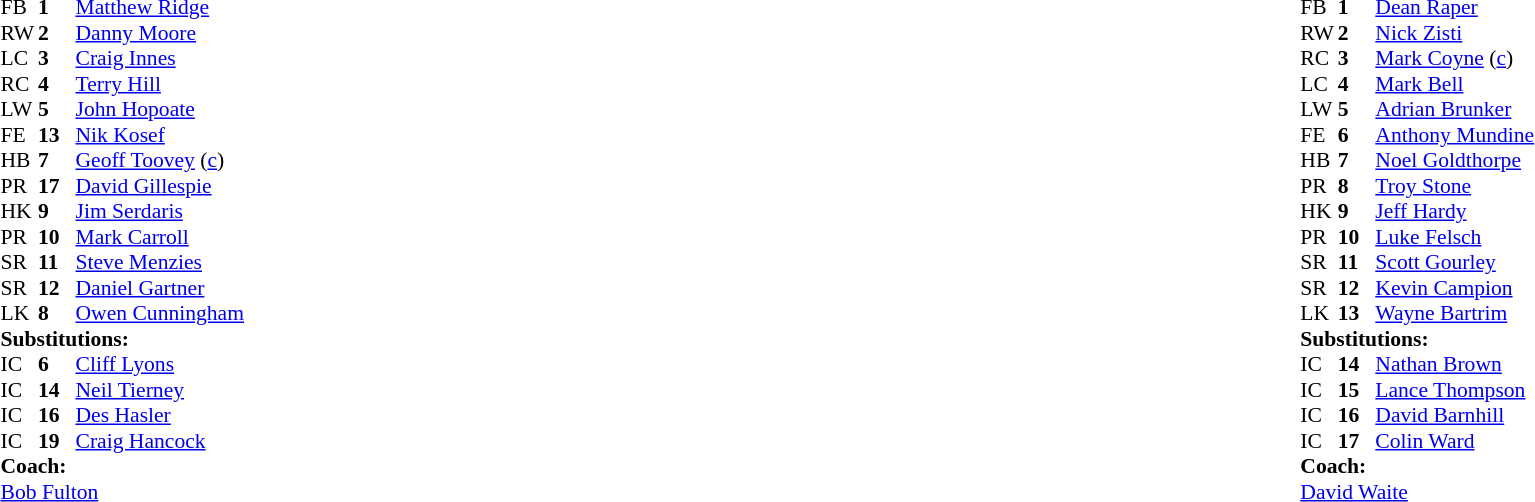<table width="100%">
<tr>
<td valign="top" width="50%"><br><table style="font-size: 90%" cellspacing="0" cellpadding="0">
<tr>
<th width="25"></th>
<th width="25"></th>
</tr>
<tr>
<td>FB</td>
<td><strong>1</strong></td>
<td><a href='#'>Matthew Ridge</a></td>
</tr>
<tr>
<td>RW</td>
<td><strong>2</strong></td>
<td><a href='#'>Danny Moore</a></td>
</tr>
<tr>
<td>LC</td>
<td><strong>3</strong></td>
<td><a href='#'>Craig Innes</a></td>
</tr>
<tr>
<td>RC</td>
<td><strong>4</strong></td>
<td><a href='#'>Terry Hill</a></td>
</tr>
<tr>
<td>LW</td>
<td><strong>5</strong></td>
<td><a href='#'>John Hopoate</a></td>
</tr>
<tr>
<td>FE</td>
<td><strong>13</strong></td>
<td><a href='#'>Nik Kosef</a></td>
</tr>
<tr>
<td>HB</td>
<td><strong>7</strong></td>
<td><a href='#'>Geoff Toovey</a> (<a href='#'>c</a>)</td>
</tr>
<tr>
<td>PR</td>
<td><strong>17</strong></td>
<td><a href='#'>David Gillespie</a></td>
</tr>
<tr>
<td>HK</td>
<td><strong>9</strong></td>
<td><a href='#'>Jim Serdaris</a></td>
</tr>
<tr>
<td>PR</td>
<td><strong>10</strong></td>
<td><a href='#'>Mark Carroll</a></td>
</tr>
<tr>
<td>SR</td>
<td><strong>11</strong></td>
<td><a href='#'>Steve Menzies</a></td>
</tr>
<tr>
<td>SR</td>
<td><strong>12</strong></td>
<td><a href='#'>Daniel Gartner</a></td>
</tr>
<tr>
<td>LK</td>
<td><strong>8</strong></td>
<td><a href='#'>Owen Cunningham</a></td>
</tr>
<tr>
<td colspan=3><strong>Substitutions:</strong></td>
</tr>
<tr>
<td>IC</td>
<td><strong>6</strong></td>
<td><a href='#'>Cliff Lyons</a></td>
</tr>
<tr>
<td>IC</td>
<td><strong>14</strong></td>
<td><a href='#'>Neil Tierney</a></td>
</tr>
<tr>
<td>IC</td>
<td><strong>16</strong></td>
<td><a href='#'>Des Hasler</a></td>
</tr>
<tr>
<td>IC</td>
<td><strong>19</strong></td>
<td><a href='#'>Craig Hancock</a></td>
</tr>
<tr>
<td colspan=3><strong>Coach:</strong></td>
</tr>
<tr>
<td colspan="4"> <a href='#'>Bob Fulton</a></td>
</tr>
</table>
</td>
<td valign="top" width="50%"><br><table style="font-size: 90%" cellspacing="0" cellpadding="0" align="center">
<tr>
<th width="25"></th>
<th width="25"></th>
</tr>
<tr>
<td>FB</td>
<td><strong>1</strong></td>
<td><a href='#'>Dean Raper</a></td>
</tr>
<tr>
<td>RW</td>
<td><strong>2</strong></td>
<td><a href='#'>Nick Zisti</a></td>
</tr>
<tr>
<td>RC</td>
<td><strong>3</strong></td>
<td><a href='#'>Mark Coyne</a> (<a href='#'>c</a>)</td>
</tr>
<tr>
<td>LC</td>
<td><strong>4</strong></td>
<td><a href='#'>Mark Bell</a></td>
</tr>
<tr>
<td>LW</td>
<td><strong>5</strong></td>
<td><a href='#'>Adrian Brunker</a></td>
</tr>
<tr>
<td>FE</td>
<td><strong>6</strong></td>
<td><a href='#'>Anthony Mundine</a></td>
</tr>
<tr>
<td>HB</td>
<td><strong>7</strong></td>
<td><a href='#'>Noel Goldthorpe</a></td>
</tr>
<tr>
<td>PR</td>
<td><strong>8</strong></td>
<td><a href='#'>Troy Stone</a></td>
</tr>
<tr>
<td>HK</td>
<td><strong>9</strong></td>
<td><a href='#'>Jeff Hardy</a></td>
</tr>
<tr>
<td>PR</td>
<td><strong>10</strong></td>
<td><a href='#'>Luke Felsch</a></td>
</tr>
<tr>
<td>SR</td>
<td><strong>11</strong></td>
<td><a href='#'>Scott Gourley</a></td>
</tr>
<tr>
<td>SR</td>
<td><strong>12</strong></td>
<td><a href='#'>Kevin Campion</a></td>
</tr>
<tr>
<td>LK</td>
<td><strong>13</strong></td>
<td><a href='#'>Wayne Bartrim</a></td>
</tr>
<tr>
<td colspan=3><strong>Substitutions:</strong></td>
</tr>
<tr>
<td>IC</td>
<td><strong>14</strong></td>
<td><a href='#'>Nathan Brown</a></td>
</tr>
<tr>
<td>IC</td>
<td><strong>15</strong></td>
<td><a href='#'>Lance Thompson</a></td>
</tr>
<tr>
<td>IC</td>
<td><strong>16</strong></td>
<td><a href='#'>David Barnhill</a></td>
</tr>
<tr>
<td>IC</td>
<td><strong>17</strong></td>
<td><a href='#'>Colin Ward</a></td>
</tr>
<tr>
<td colspan=3><strong>Coach:</strong></td>
</tr>
<tr>
<td colspan="4"> <a href='#'>David Waite</a></td>
</tr>
</table>
</td>
</tr>
</table>
